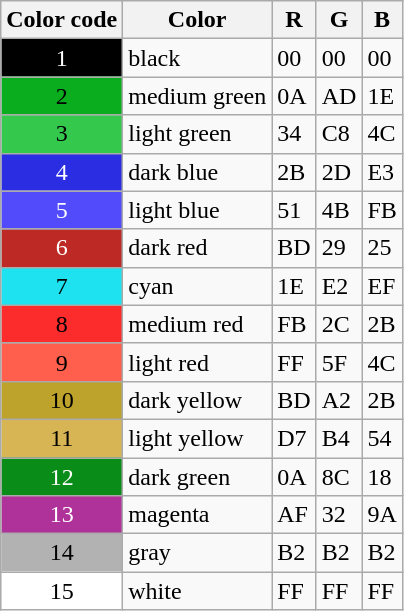<table class="wikitable">
<tr>
<th>Color code</th>
<th>Color</th>
<th>R</th>
<th>G</th>
<th>B</th>
</tr>
<tr>
<td style="text-align: center; background:#000000; color:white">1</td>
<td>black</td>
<td>00</td>
<td>00</td>
<td>00</td>
</tr>
<tr>
<td style="text-align: center; background:#0AAD1E">2</td>
<td>medium green</td>
<td>0A</td>
<td>AD</td>
<td>1E</td>
</tr>
<tr>
<td style="text-align: center; background:#34C84C">3</td>
<td>light green</td>
<td>34</td>
<td>C8</td>
<td>4C</td>
</tr>
<tr>
<td style="text-align: center; background:#2B2DE3; color:white">4</td>
<td>dark blue</td>
<td>2B</td>
<td>2D</td>
<td>E3</td>
</tr>
<tr>
<td style="text-align: center; background:#514BFB; color:white">5</td>
<td>light blue</td>
<td>51</td>
<td>4B</td>
<td>FB</td>
</tr>
<tr>
<td style="text-align: center; background:#BD2925; color:white">6</td>
<td>dark red</td>
<td>BD</td>
<td>29</td>
<td>25</td>
</tr>
<tr>
<td style="text-align: center; background:#1EE2EF">7</td>
<td>cyan</td>
<td>1E</td>
<td>E2</td>
<td>EF</td>
</tr>
<tr>
<td style="text-align: center; background:#FB2C2B">8</td>
<td>medium red</td>
<td>FB</td>
<td>2C</td>
<td>2B</td>
</tr>
<tr>
<td style="text-align: center; background:#FF5F4C">9</td>
<td>light red</td>
<td>FF</td>
<td>5F</td>
<td>4C</td>
</tr>
<tr>
<td style="text-align: center; background:#BDA22B">10</td>
<td>dark yellow</td>
<td>BD</td>
<td>A2</td>
<td>2B</td>
</tr>
<tr>
<td style="text-align: center; background:#D7B454">11</td>
<td>light yellow</td>
<td>D7</td>
<td>B4</td>
<td>54</td>
</tr>
<tr>
<td style="text-align: center; background:#0A8C18; color:white">12</td>
<td>dark green</td>
<td>0A</td>
<td>8C</td>
<td>18</td>
</tr>
<tr>
<td style="text-align: center; background:#AF329A; color:white">13</td>
<td>magenta</td>
<td>AF</td>
<td>32</td>
<td>9A</td>
</tr>
<tr>
<td style="text-align: center; background:#B2B2B2">14</td>
<td>gray</td>
<td>B2</td>
<td>B2</td>
<td>B2</td>
</tr>
<tr>
<td style="text-align: center; background:#FFFFFF">15</td>
<td>white</td>
<td>FF</td>
<td>FF</td>
<td>FF</td>
</tr>
</table>
